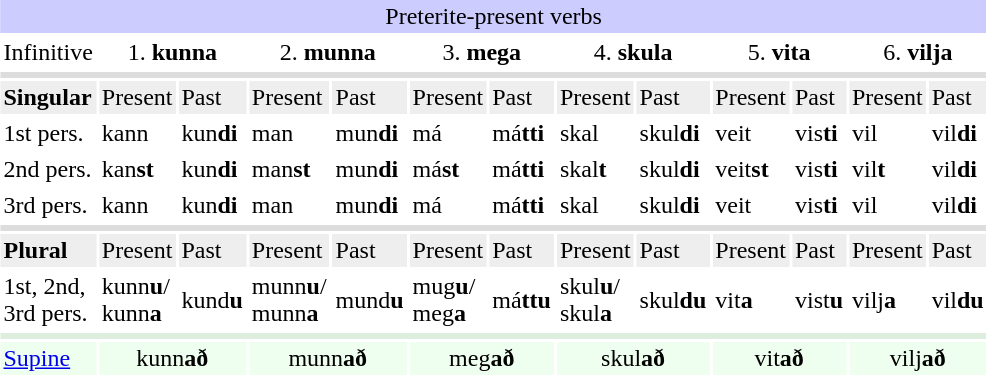<table id="toc" style="margin-left: 15px;" width="650" cellpadding="2">
<tr style="background:#ccccff">
<td colspan="13" align="center" bgcolor="#ccccff">Preterite-present verbs</td>
</tr>
<tr>
<td>Infinitive</td>
<td colspan="2" align="center">1. <strong>kunna</strong></td>
<td colspan="2" align="center">2. <strong>munna</strong></td>
<td colspan="2" align="center">3. <strong>mega</strong></td>
<td colspan="2" align="center">4. <strong>skula</strong></td>
<td colspan="2" align="center">5. <strong>vita</strong></td>
<td colspan="2" align="center">6. <strong>vilja</strong></td>
</tr>
<tr>
<td colspan="13" bgcolor="#dddddd"></td>
</tr>
<tr>
<td bgcolor="#eeeeee"><strong>Singular</strong></td>
<td bgcolor="#eeeeee">Present</td>
<td bgcolor="#eeeeee">Past</td>
<td bgcolor="#eeeeee">Present</td>
<td bgcolor="#eeeeee">Past</td>
<td bgcolor="#eeeeee">Present</td>
<td bgcolor="#eeeeee">Past</td>
<td bgcolor="#eeeeee">Present</td>
<td bgcolor="#eeeeee">Past</td>
<td bgcolor="#eeeeee">Present</td>
<td bgcolor="#eeeeee">Past</td>
<td bgcolor="#eeeeee">Present</td>
<td bgcolor="#eeeeee">Past</td>
</tr>
<tr>
<td>1st pers.</td>
<td bgcolor="#ffffff">kann</td>
<td bgcolor="#ffffff">kun<strong>di</strong></td>
<td bgcolor="#ffffff">man</td>
<td bgcolor="#ffffff">mun<strong>di</strong></td>
<td bgcolor="#ffffff">má</td>
<td bgcolor="#ffffff">má<strong>tti</strong></td>
<td bgcolor="#ffffff">skal</td>
<td bgcolor="#ffffff">skul<strong>di</strong></td>
<td bgcolor="#ffffff">veit</td>
<td bgcolor="#ffffff">vis<strong>ti</strong></td>
<td bgcolor="#ffffff">vil</td>
<td bgcolor="#ffffff">vil<strong>di</strong></td>
</tr>
<tr>
<td>2nd pers.</td>
<td bgcolor="#ffffff">kan<strong>st</strong></td>
<td bgcolor="#ffffff">kun<strong>di</strong></td>
<td bgcolor="#ffffff">man<strong>st</strong></td>
<td bgcolor="#ffffff">mun<strong>di</strong></td>
<td bgcolor="#ffffff">má<strong>st</strong></td>
<td bgcolor="#ffffff">má<strong>tti</strong></td>
<td bgcolor="#ffffff">skal<strong>t</strong></td>
<td bgcolor="#ffffff">skul<strong>di</strong></td>
<td bgcolor="#ffffff">veit<strong>st</strong></td>
<td bgcolor="#ffffff">vis<strong>ti</strong></td>
<td bgcolor="#ffffff">vil<strong>t</strong></td>
<td bgcolor="#ffffff">vil<strong>di</strong></td>
</tr>
<tr>
<td>3rd pers.</td>
<td bgcolor="#ffffff">kann</td>
<td bgcolor="#ffffff">kun<strong>di</strong></td>
<td bgcolor="#ffffff">man</td>
<td bgcolor="#ffffff">mun<strong>di</strong></td>
<td bgcolor="#ffffff">má</td>
<td bgcolor="#ffffff">má<strong>tti</strong></td>
<td bgcolor="#ffffff">skal</td>
<td bgcolor="#ffffff">skul<strong>di</strong></td>
<td bgcolor="#ffffff">veit</td>
<td bgcolor="#ffffff">vis<strong>ti</strong></td>
<td bgcolor="#ffffff">vil</td>
<td bgcolor="#ffffff">vil<strong>di</strong></td>
</tr>
<tr>
<td colspan="13" bgcolor="#dddddd"></td>
</tr>
<tr>
<td bgcolor="#eeeeee"><strong>Plural</strong></td>
<td bgcolor="#eeeeee">Present</td>
<td bgcolor="#eeeeee">Past</td>
<td bgcolor="#eeeeee">Present</td>
<td bgcolor="#eeeeee">Past</td>
<td bgcolor="#eeeeee">Present</td>
<td bgcolor="#eeeeee">Past</td>
<td bgcolor="#eeeeee">Present</td>
<td bgcolor="#eeeeee">Past</td>
<td bgcolor="#eeeeee">Present</td>
<td bgcolor="#eeeeee">Past</td>
<td bgcolor="#eeeeee">Present</td>
<td bgcolor="#eeeeee">Past</td>
</tr>
<tr>
<td>1st, 2nd, 3rd pers.</td>
<td bgcolor="#ffffff">kunn<strong>u</strong>/<br>kunn<strong>a</strong></td>
<td bgcolor="#ffffff">kund<strong>u</strong></td>
<td bgcolor="#ffffff">munn<strong>u</strong>/<br>munn<strong>a</strong></td>
<td bgcolor="#ffffff">mund<strong>u</strong></td>
<td bgcolor="#ffffff">mug<strong>u</strong>/<br>meg<strong>a</strong></td>
<td bgcolor="#ffffff">má<strong>ttu</strong></td>
<td bgcolor="#ffffff">skul<strong>u</strong>/<br>skul<strong>a</strong></td>
<td bgcolor="#ffffff">skul<strong>du</strong></td>
<td bgcolor="#ffffff">vit<strong>a</strong></td>
<td bgcolor="#ffffff">vist<strong>u</strong></td>
<td bgcolor="#ffffff">vilj<strong>a</strong></td>
<td bgcolor="#ffffff">vil<strong>du</strong></td>
</tr>
<tr>
<td colspan="13" bgcolor="#deeede"></td>
</tr>
<tr style="background:#efffef">
<td><a href='#'>Supine</a></td>
<td colspan="2" align="center">kunn<strong>að</strong></td>
<td colspan="2" align="center">munn<strong>að</strong></td>
<td colspan="2" align="center">meg<strong>að</strong></td>
<td colspan="2" align="center">skul<strong>að</strong></td>
<td colspan="2" align="center">vit<strong>að</strong></td>
<td colspan="2" align="center">vilj<strong>að</strong></td>
</tr>
</table>
